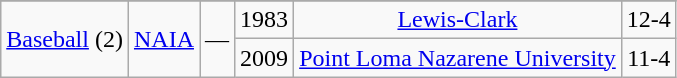<table class="wikitable">
<tr align="center">
</tr>
<tr align="center">
<td rowspan="2"><a href='#'>Baseball</a> (2)</td>
<td rowspan="2"><a href='#'>NAIA</a></td>
<td rowspan="2">—</td>
<td>1983</td>
<td rowspan=1><a href='#'>Lewis-Clark</a></td>
<td>12-4</td>
</tr>
<tr align="center">
<td>2009</td>
<td rowspan=1><a href='#'>Point Loma Nazarene University</a></td>
<td>11-4</td>
</tr>
</table>
